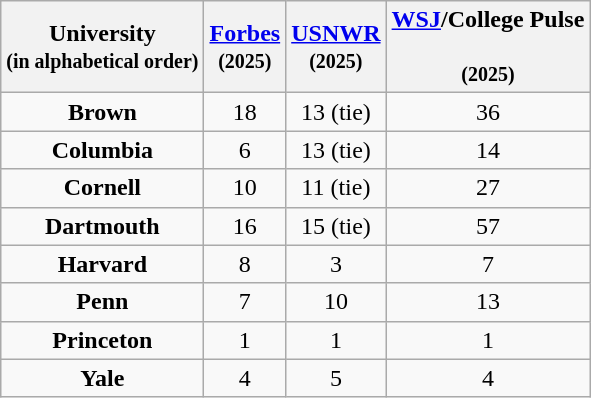<table class="wikitable" style="text-align:center; float:left; margin-right:2em">
<tr>
<th>University<br><small>(in alphabetical order)</small></th>
<th><a href='#'>Forbes</a><br><small>(2025)</small></th>
<th><a href='#'>USNWR</a><br><small>(2025)</small></th>
<th><a href='#'>WSJ</a>/College Pulse<br><br><small>(2025)</small></th>
</tr>
<tr>
<td><strong>Brown</strong></td>
<td>18</td>
<td>13 (tie)</td>
<td>36</td>
</tr>
<tr>
<td><strong>Columbia</strong></td>
<td>6</td>
<td>13 (tie)</td>
<td>14</td>
</tr>
<tr>
<td><strong>Cornell</strong></td>
<td>10</td>
<td>11 (tie)</td>
<td>27</td>
</tr>
<tr>
<td><strong>Dartmouth</strong></td>
<td>16</td>
<td>15 (tie)</td>
<td>57</td>
</tr>
<tr>
<td><strong>Harvard</strong></td>
<td>8</td>
<td>3</td>
<td>7</td>
</tr>
<tr>
<td><strong>Penn</strong></td>
<td>7</td>
<td>10</td>
<td>13</td>
</tr>
<tr>
<td><strong>Princeton</strong></td>
<td>1</td>
<td>1</td>
<td>1</td>
</tr>
<tr>
<td><strong>Yale</strong></td>
<td>4</td>
<td>5</td>
<td>4</td>
</tr>
</table>
